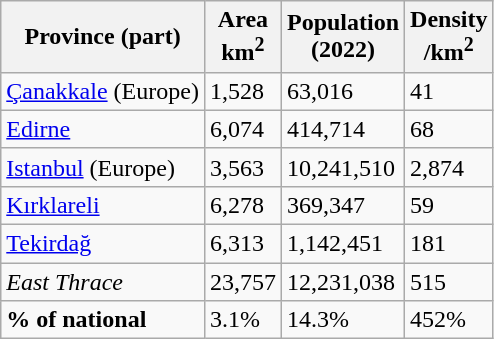<table class="wikitable" >
<tr>
<th>Province (part)</th>
<th>Area<br>km<sup>2</sup></th>
<th>Population<br>(2022)</th>
<th>Density<br>/km<sup>2</sup></th>
</tr>
<tr>
<td> <a href='#'>Çanakkale</a> (Europe)</td>
<td>1,528</td>
<td>63,016</td>
<td>41</td>
</tr>
<tr>
<td> <a href='#'>Edirne</a></td>
<td>6,074</td>
<td>414,714</td>
<td>68</td>
</tr>
<tr>
<td> <a href='#'>Istanbul</a> (Europe)</td>
<td>3,563</td>
<td>10,241,510</td>
<td>2,874</td>
</tr>
<tr>
<td> <a href='#'>Kırklareli</a></td>
<td>6,278</td>
<td>369,347</td>
<td>59</td>
</tr>
<tr>
<td> <a href='#'>Tekirdağ</a></td>
<td>6,313</td>
<td>1,142,451</td>
<td>181</td>
</tr>
<tr>
<td> <em>East Thrace</em></td>
<td>23,757</td>
<td>12,231,038</td>
<td>515</td>
</tr>
<tr>
<td> <strong>% of national</strong></td>
<td>3.1%</td>
<td>14.3%</td>
<td>452%</td>
</tr>
</table>
